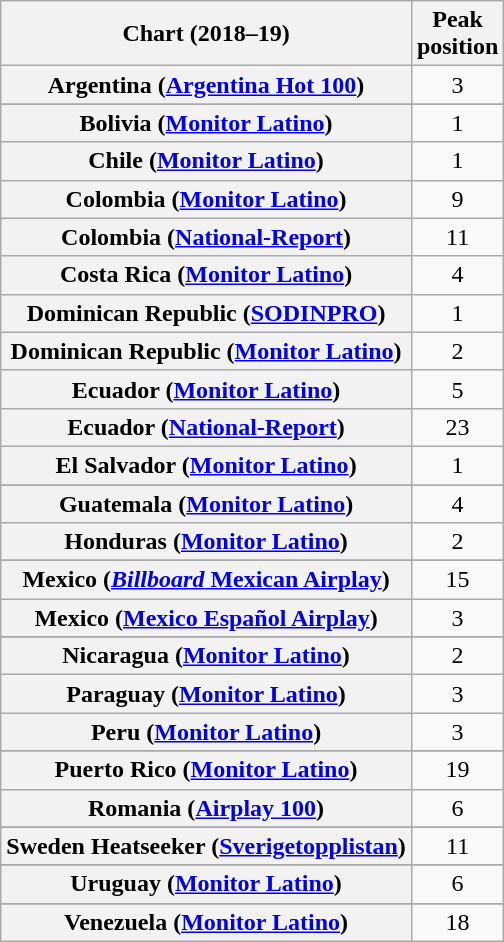<table class="wikitable sortable plainrowheaders" style="text-align:center">
<tr>
<th scope="col">Chart (2018–19)</th>
<th scope="col">Peak<br> position</th>
</tr>
<tr>
<th scope="row">Argentina (<a href='#'>Argentina Hot 100</a>)</th>
<td>3</td>
</tr>
<tr>
</tr>
<tr>
<th scope="row">Bolivia (<a href='#'>Monitor Latino</a>)</th>
<td>1</td>
</tr>
<tr>
<th scope="row">Chile (<a href='#'>Monitor Latino</a>)</th>
<td>1</td>
</tr>
<tr>
<th scope="row">Colombia (<a href='#'>Monitor Latino</a>)</th>
<td>9</td>
</tr>
<tr>
<th scope="row">Colombia (<a href='#'>National-Report</a>)</th>
<td>11</td>
</tr>
<tr>
<th scope="row">Costa Rica (<a href='#'>Monitor Latino</a>)</th>
<td>4</td>
</tr>
<tr>
<th scope="row">Dominican Republic (<a href='#'>SODINPRO</a>)</th>
<td>1</td>
</tr>
<tr>
<th scope="row">Dominican Republic (<a href='#'>Monitor Latino</a>)</th>
<td>2</td>
</tr>
<tr>
<th scope="row">Ecuador (<a href='#'>Monitor Latino</a>)</th>
<td>5</td>
</tr>
<tr>
<th scope="row">Ecuador (<a href='#'>National-Report</a>)</th>
<td>23</td>
</tr>
<tr>
<th scope="row">El Salvador (<a href='#'>Monitor Latino</a>)</th>
<td>1</td>
</tr>
<tr>
</tr>
<tr>
<th scope="row">Guatemala (<a href='#'>Monitor Latino</a>)</th>
<td>4</td>
</tr>
<tr>
<th scope="row">Honduras (<a href='#'>Monitor Latino</a>)</th>
<td>2</td>
</tr>
<tr>
</tr>
<tr>
</tr>
<tr>
<th scope="row">Mexico (<a href='#'><em>Billboard</em> Mexican Airplay</a>)</th>
<td>15</td>
</tr>
<tr>
<th scope="row">Mexico (<a href='#'>Mexico Español Airplay</a>)</th>
<td>3</td>
</tr>
<tr>
</tr>
<tr>
<th scope="row">Nicaragua (<a href='#'>Monitor Latino</a>)</th>
<td>2</td>
</tr>
<tr>
<th scope="row">Paraguay (<a href='#'>Monitor Latino</a>)</th>
<td>3</td>
</tr>
<tr>
<th scope="row">Peru (<a href='#'>Monitor Latino</a>)</th>
<td>3</td>
</tr>
<tr>
</tr>
<tr>
</tr>
<tr>
<th scope="row">Puerto Rico (<a href='#'>Monitor Latino</a>)</th>
<td>19</td>
</tr>
<tr>
<th scope="row">Romania (<a href='#'>Airplay 100</a>)</th>
<td>6</td>
</tr>
<tr>
</tr>
<tr>
</tr>
<tr>
</tr>
<tr>
<th scope="row">Sweden Heatseeker (<a href='#'>Sverigetopplistan</a>)</th>
<td>11</td>
</tr>
<tr>
</tr>
<tr>
<th scope="row">Uruguay (<a href='#'>Monitor Latino</a>)</th>
<td>6</td>
</tr>
<tr>
</tr>
<tr>
</tr>
<tr>
</tr>
<tr>
</tr>
<tr>
</tr>
<tr>
</tr>
<tr>
<th scope="row">Venezuela (<a href='#'>Monitor Latino</a>)</th>
<td>18</td>
</tr>
</table>
